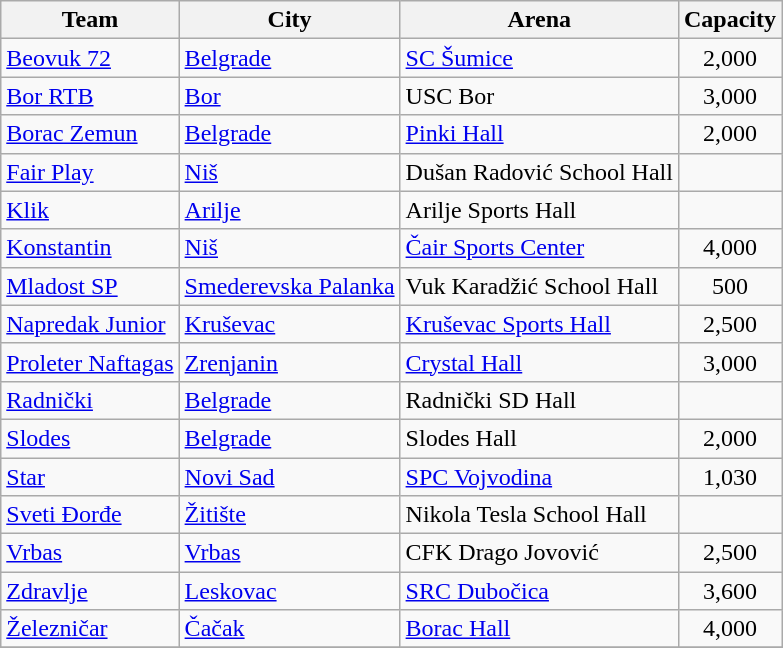<table class="wikitable sortable">
<tr>
<th>Team</th>
<th>City</th>
<th>Arena</th>
<th>Capacity</th>
</tr>
<tr>
<td><a href='#'>Beovuk 72</a></td>
<td><a href='#'>Belgrade</a></td>
<td><a href='#'>SC Šumice</a></td>
<td style="text-align:center">2,000</td>
</tr>
<tr>
<td><a href='#'>Bor RTB</a></td>
<td><a href='#'>Bor</a></td>
<td>USC Bor</td>
<td style="text-align:center">3,000</td>
</tr>
<tr>
<td><a href='#'>Borac Zemun</a></td>
<td><a href='#'>Belgrade</a></td>
<td><a href='#'>Pinki Hall</a></td>
<td style="text-align:center">2,000</td>
</tr>
<tr>
<td><a href='#'>Fair Play</a></td>
<td><a href='#'>Niš</a></td>
<td>Dušan Radović School Hall</td>
<td></td>
</tr>
<tr>
<td><a href='#'>Klik</a></td>
<td><a href='#'>Arilje</a></td>
<td>Arilje Sports Hall</td>
<td></td>
</tr>
<tr>
<td><a href='#'>Konstantin</a></td>
<td><a href='#'>Niš</a></td>
<td><a href='#'>Čair Sports Center</a></td>
<td style="text-align:center">4,000</td>
</tr>
<tr>
<td><a href='#'>Mladost SP</a></td>
<td><a href='#'>Smederevska Palanka</a></td>
<td>Vuk Karadžić School Hall</td>
<td style="text-align:center">500</td>
</tr>
<tr>
<td><a href='#'>Napredak Junior</a></td>
<td><a href='#'>Kruševac</a></td>
<td><a href='#'>Kruševac Sports Hall</a></td>
<td style="text-align:center">2,500</td>
</tr>
<tr>
<td><a href='#'>Proleter Naftagas</a></td>
<td><a href='#'>Zrenjanin</a></td>
<td><a href='#'>Crystal Hall</a></td>
<td style="text-align:center">3,000</td>
</tr>
<tr>
<td><a href='#'>Radnički</a></td>
<td><a href='#'>Belgrade</a></td>
<td>Radnički SD Hall</td>
<td></td>
</tr>
<tr>
<td><a href='#'>Slodes</a></td>
<td><a href='#'>Belgrade</a></td>
<td>Slodes Hall</td>
<td style="text-align:center">2,000</td>
</tr>
<tr>
<td><a href='#'>Star</a></td>
<td><a href='#'>Novi Sad</a></td>
<td><a href='#'>SPC Vojvodina</a></td>
<td style="text-align:center">1,030</td>
</tr>
<tr>
<td><a href='#'>Sveti Đorđe</a></td>
<td><a href='#'>Žitište</a></td>
<td>Nikola Tesla School Hall</td>
<td></td>
</tr>
<tr>
<td><a href='#'>Vrbas</a></td>
<td><a href='#'>Vrbas</a></td>
<td>CFK Drago Jovović</td>
<td style="text-align:center">2,500</td>
</tr>
<tr>
<td><a href='#'>Zdravlje</a></td>
<td><a href='#'>Leskovac</a></td>
<td><a href='#'>SRC Dubočica</a></td>
<td style="text-align:center">3,600</td>
</tr>
<tr>
<td><a href='#'>Železničar</a></td>
<td><a href='#'>Čačak</a></td>
<td><a href='#'>Borac Hall</a></td>
<td style="text-align:center">4,000</td>
</tr>
<tr>
</tr>
</table>
